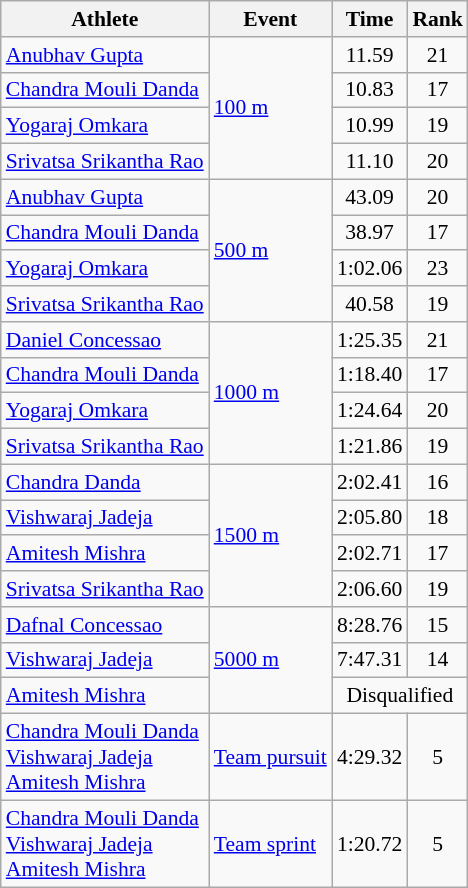<table class="wikitable" style="font-size:90%">
<tr>
<th>Athlete</th>
<th>Event</th>
<th>Time</th>
<th>Rank</th>
</tr>
<tr align=center>
<td align=left><a href='#'>Anubhav Gupta</a></td>
<td align=left rowspan=4><a href='#'>100 m</a></td>
<td>11.59</td>
<td>21</td>
</tr>
<tr align=center>
<td align=left><a href='#'>Chandra Mouli Danda</a></td>
<td>10.83</td>
<td>17</td>
</tr>
<tr align=center>
<td align=left><a href='#'>Yogaraj Omkara</a></td>
<td>10.99</td>
<td>19</td>
</tr>
<tr align=center>
<td align=left><a href='#'>Srivatsa Srikantha Rao</a></td>
<td>11.10</td>
<td>20</td>
</tr>
<tr align=center>
<td align=left><a href='#'>Anubhav Gupta</a></td>
<td align=left rowspan=4><a href='#'>500 m</a></td>
<td>43.09</td>
<td>20</td>
</tr>
<tr align=center>
<td align=left><a href='#'>Chandra Mouli Danda</a></td>
<td>38.97</td>
<td>17</td>
</tr>
<tr align=center>
<td align=left><a href='#'>Yogaraj Omkara</a></td>
<td>1:02.06</td>
<td>23</td>
</tr>
<tr align=center>
<td align=left><a href='#'>Srivatsa Srikantha Rao</a></td>
<td>40.58</td>
<td>19</td>
</tr>
<tr align=center>
<td align=left><a href='#'>Daniel Concessao</a></td>
<td align=left rowspan=4><a href='#'>1000 m</a></td>
<td>1:25.35</td>
<td>21</td>
</tr>
<tr align=center>
<td align=left><a href='#'>Chandra Mouli Danda</a></td>
<td>1:18.40</td>
<td>17</td>
</tr>
<tr align=center>
<td align=left><a href='#'>Yogaraj Omkara</a></td>
<td>1:24.64</td>
<td>20</td>
</tr>
<tr align=center>
<td align=left><a href='#'>Srivatsa Srikantha Rao</a></td>
<td>1:21.86</td>
<td>19</td>
</tr>
<tr align=center>
<td align=left><a href='#'>Chandra Danda</a></td>
<td align=left rowspan=4><a href='#'>1500 m</a></td>
<td>2:02.41</td>
<td>16</td>
</tr>
<tr align=center>
<td align=left><a href='#'>Vishwaraj Jadeja</a></td>
<td>2:05.80</td>
<td>18</td>
</tr>
<tr align=center>
<td align=left><a href='#'>Amitesh Mishra</a></td>
<td>2:02.71</td>
<td>17</td>
</tr>
<tr align=center>
<td align=left><a href='#'>Srivatsa Srikantha Rao</a></td>
<td>2:06.60</td>
<td>19</td>
</tr>
<tr align=center>
<td align=left><a href='#'>Dafnal Concessao</a></td>
<td align=left rowspan=3><a href='#'>5000 m</a></td>
<td>8:28.76</td>
<td>15</td>
</tr>
<tr align=center>
<td align=left><a href='#'>Vishwaraj Jadeja</a></td>
<td>7:47.31</td>
<td>14</td>
</tr>
<tr align=center>
<td align=left><a href='#'>Amitesh Mishra</a></td>
<td colspan=2>Disqualified</td>
</tr>
<tr align=center>
<td align=left><a href='#'>Chandra Mouli Danda</a><br><a href='#'>Vishwaraj Jadeja</a><br><a href='#'>Amitesh Mishra</a></td>
<td align=left><a href='#'>Team pursuit</a></td>
<td>4:29.32</td>
<td>5</td>
</tr>
<tr align=center>
<td align=left><a href='#'>Chandra Mouli Danda</a><br><a href='#'>Vishwaraj Jadeja</a><br><a href='#'>Amitesh Mishra</a></td>
<td align=left><a href='#'>Team sprint</a></td>
<td>1:20.72</td>
<td>5</td>
</tr>
</table>
